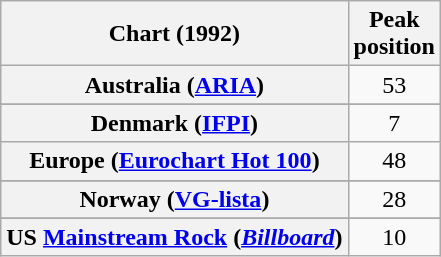<table class="wikitable sortable plainrowheaders" style="text-align:center">
<tr>
<th>Chart (1992)</th>
<th>Peak<br>position</th>
</tr>
<tr>
<th scope="row">Australia (<a href='#'>ARIA</a>)</th>
<td>53</td>
</tr>
<tr>
</tr>
<tr>
</tr>
<tr>
<th scope="row">Denmark (<a href='#'>IFPI</a>)</th>
<td>7</td>
</tr>
<tr>
<th scope="row">Europe (<a href='#'>Eurochart Hot 100</a>)</th>
<td>48</td>
</tr>
<tr>
</tr>
<tr>
</tr>
<tr>
</tr>
<tr>
</tr>
<tr>
<th scope="row">Norway (<a href='#'>VG-lista</a>)</th>
<td>28</td>
</tr>
<tr>
</tr>
<tr>
</tr>
<tr>
<th scope="row">US <a href='#'>Mainstream Rock</a> (<a href='#'><em>Billboard</em></a>)</th>
<td>10</td>
</tr>
</table>
